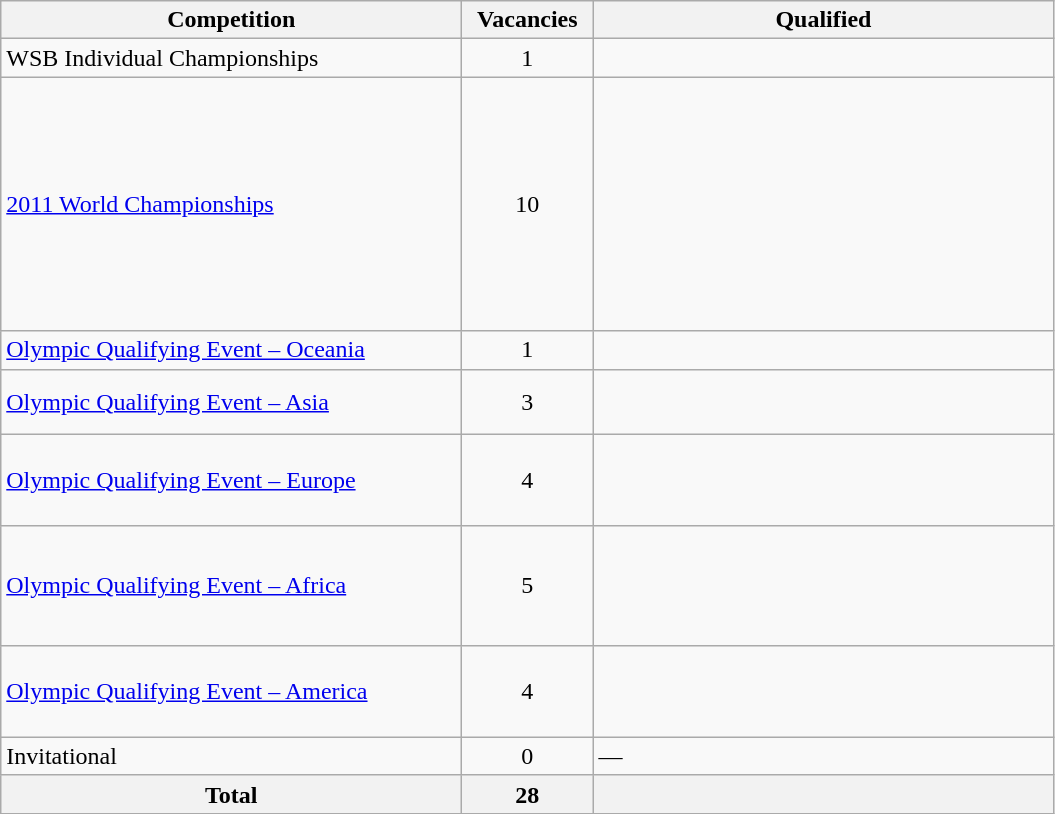<table class = "wikitable">
<tr>
<th width=300>Competition</th>
<th width=80>Vacancies</th>
<th width=300>Qualified</th>
</tr>
<tr>
<td>WSB Individual Championships</td>
<td align="center">1</td>
<td></td>
</tr>
<tr>
<td><a href='#'>2011 World Championships</a></td>
<td align="center">10</td>
<td><br><br><br><br><br><br><br><br><br></td>
</tr>
<tr>
<td><a href='#'>Olympic Qualifying Event – Oceania</a></td>
<td align="center">1</td>
<td></td>
</tr>
<tr>
<td><a href='#'>Olympic Qualifying Event – Asia</a></td>
<td align="center">3</td>
<td><br><br></td>
</tr>
<tr>
<td><a href='#'>Olympic Qualifying Event – Europe</a></td>
<td align="center">4</td>
<td><br><br><br></td>
</tr>
<tr>
<td><a href='#'>Olympic Qualifying Event – Africa</a></td>
<td align="center">5</td>
<td><br><br><br><br></td>
</tr>
<tr>
<td><a href='#'>Olympic Qualifying Event – America</a></td>
<td align="center">4</td>
<td><br><br><br></td>
</tr>
<tr>
<td>Invitational</td>
<td align="center">0</td>
<td>—</td>
</tr>
<tr>
<th>Total</th>
<th>28</th>
<th></th>
</tr>
</table>
